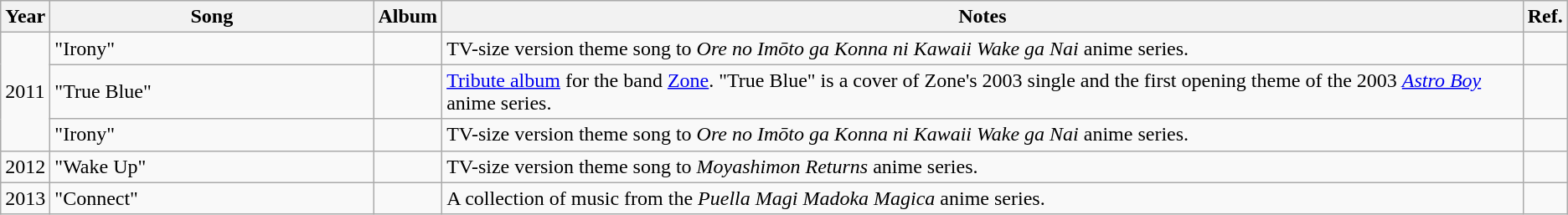<table class="wikitable" border="1">
<tr>
<th rowspan="1">Year</th>
<th rowspan="1" width="250">Song</th>
<th rowspan="1">Album</th>
<th rowspan="1">Notes</th>
<th rowspan="1">Ref.</th>
</tr>
<tr>
<td rowspan="3">2011</td>
<td>"Irony"</td>
<td></td>
<td>TV-size version theme song to <em>Ore no Imōto ga Konna ni Kawaii Wake ga Nai</em> anime series.</td>
<td align="center"></td>
</tr>
<tr>
<td>"True Blue"</td>
<td></td>
<td><a href='#'>Tribute album</a> for the band <a href='#'>Zone</a>. "True Blue" is a cover of Zone's 2003 single and the first opening theme of the 2003 <em><a href='#'>Astro Boy</a></em> anime series.</td>
<td align="center"></td>
</tr>
<tr>
<td>"Irony"</td>
<td></td>
<td>TV-size version theme song to <em>Ore no Imōto ga Konna ni Kawaii Wake ga Nai</em> anime series.</td>
<td align="center"></td>
</tr>
<tr>
<td>2012</td>
<td>"Wake Up"</td>
<td></td>
<td>TV-size version theme song to <em>Moyashimon Returns</em> anime series.</td>
<td align="center"></td>
</tr>
<tr>
<td>2013</td>
<td>"Connect"</td>
<td></td>
<td>A collection of music from the <em>Puella Magi Madoka Magica</em> anime series.</td>
<td align="center"></td>
</tr>
</table>
